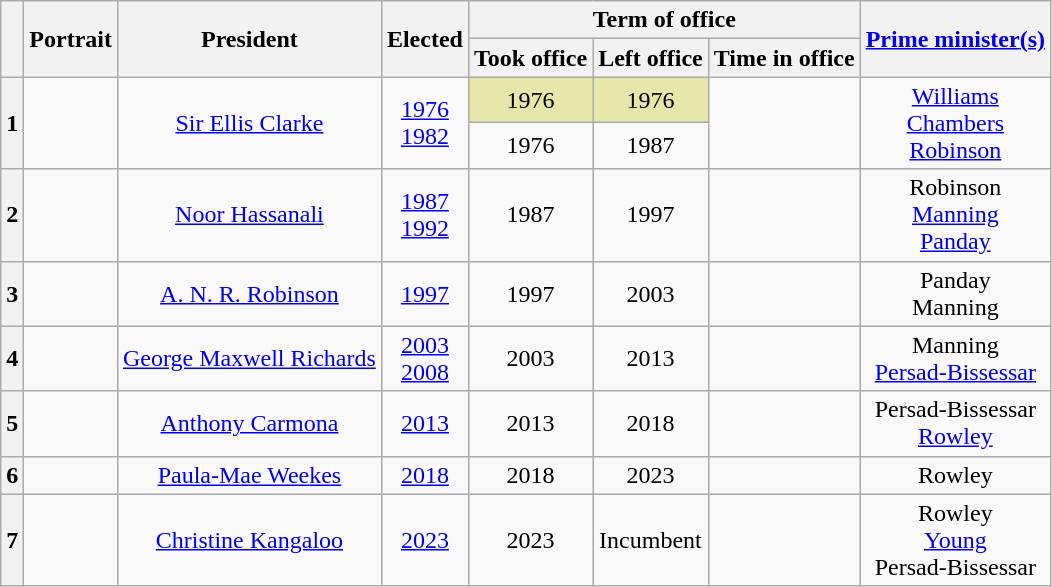<table class="wikitable" style="text-align:center">
<tr>
<th rowspan="2"></th>
<th rowspan="2">Portrait</th>
<th rowspan="2">President<br></th>
<th rowspan="2">Elected</th>
<th colspan="3">Term of office</th>
<th rowspan="2"><a href='#'>Prime minister(s)</a></th>
</tr>
<tr>
<th>Took office</th>
<th>Left office</th>
<th>Time in office</th>
</tr>
<tr>
<th rowspan=2>1</th>
<td rowspan=2></td>
<td rowspan=2><a href='#'>Sir Ellis Clarke</a><br></td>
<td rowspan=2><a href='#'>1976</a><br><a href='#'>1982</a></td>
<td style="background:#e6e6aa;"> 1976</td>
<td style="background:#e6e6aa;"> 1976</td>
<td rowspan=2></td>
<td rowspan=2><a href='#'>Williams</a><br><a href='#'>Chambers</a><br><a href='#'>Robinson</a></td>
</tr>
<tr>
<td> 1976</td>
<td> 1987</td>
</tr>
<tr>
<th>2</th>
<td></td>
<td><a href='#'>Noor Hassanali</a><br></td>
<td><a href='#'>1987</a><br><a href='#'>1992</a></td>
<td> 1987</td>
<td> 1997</td>
<td></td>
<td>Robinson<br><a href='#'>Manning</a><br><a href='#'>Panday</a></td>
</tr>
<tr>
<th>3</th>
<td></td>
<td><a href='#'>A. N. R. Robinson</a><br></td>
<td><a href='#'>1997</a></td>
<td> 1997</td>
<td> 2003</td>
<td></td>
<td>Panday<br>Manning</td>
</tr>
<tr>
<th>4</th>
<td></td>
<td><a href='#'>George Maxwell Richards</a><br></td>
<td><a href='#'>2003</a><br><a href='#'>2008</a></td>
<td> 2003</td>
<td> 2013</td>
<td></td>
<td>Manning<br><a href='#'>Persad-Bissessar</a></td>
</tr>
<tr>
<th>5</th>
<td></td>
<td><a href='#'>Anthony Carmona</a><br></td>
<td><a href='#'>2013</a></td>
<td> 2013</td>
<td> 2018</td>
<td></td>
<td>Persad-Bissessar<br><a href='#'>Rowley</a></td>
</tr>
<tr>
<th>6</th>
<td></td>
<td><a href='#'>Paula-Mae Weekes</a><br></td>
<td><a href='#'>2018</a></td>
<td> 2018</td>
<td> 2023</td>
<td></td>
<td>Rowley</td>
</tr>
<tr>
<th>7</th>
<td></td>
<td><a href='#'>Christine Kangaloo</a><br></td>
<td><a href='#'>2023</a></td>
<td> 2023</td>
<td>Incumbent</td>
<td></td>
<td>Rowley<br><a href='#'>Young</a><br>Persad-Bissessar</td>
</tr>
</table>
